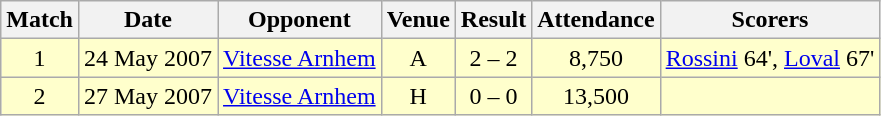<table class="wikitable" style="font-size:100%; text-align:center">
<tr>
<th>Match</th>
<th>Date</th>
<th>Opponent</th>
<th>Venue</th>
<th>Result</th>
<th>Attendance</th>
<th>Scorers</th>
</tr>
<tr style="background-color: #FFFFCC;">
<td>1</td>
<td>24 May 2007</td>
<td><a href='#'>Vitesse Arnhem</a></td>
<td>A</td>
<td>2 – 2</td>
<td>8,750</td>
<td><a href='#'>Rossini</a> 64', <a href='#'>Loval</a> 67'</td>
</tr>
<tr style="background-color: #FFFFCC;">
<td>2</td>
<td>27 May 2007</td>
<td><a href='#'>Vitesse Arnhem</a></td>
<td>H</td>
<td>0 – 0</td>
<td>13,500</td>
<td></td>
</tr>
</table>
